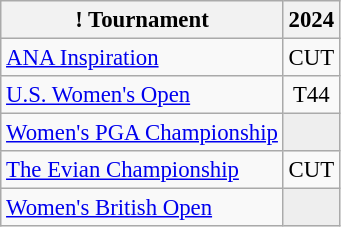<table class="wikitable" style="font-size:95%;text-align:center;">
<tr>
<th>! Tournament</th>
<th>2024</th>
</tr>
<tr>
<td align=left><a href='#'>ANA Inspiration</a></td>
<td>CUT</td>
</tr>
<tr>
<td align=left><a href='#'>U.S. Women's Open</a></td>
<td>T44</td>
</tr>
<tr>
<td align=left><a href='#'>Women's PGA Championship</a></td>
<td style="background:#eeeeee;"></td>
</tr>
<tr>
<td align=left><a href='#'>The Evian Championship</a></td>
<td>CUT</td>
</tr>
<tr>
<td align=left><a href='#'>Women's British Open</a></td>
<td style="background:#eeeeee;"></td>
</tr>
</table>
